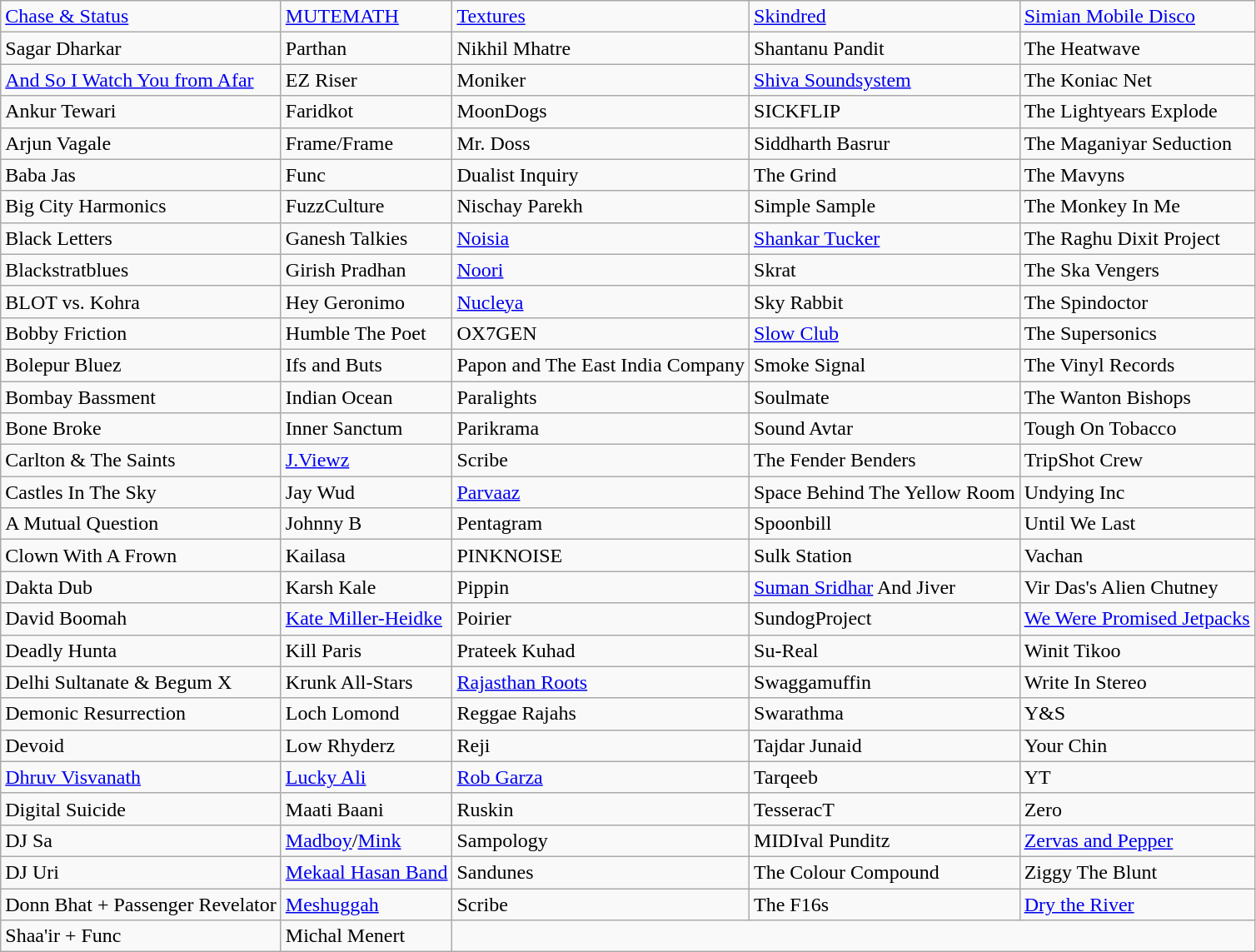<table class="wikitable mw-collapsible mw-collapsed">
<tr>
<td><a href='#'>Chase & Status</a></td>
<td><a href='#'>MUTEMATH</a></td>
<td><a href='#'>Textures</a></td>
<td><a href='#'>Skindred</a></td>
<td><a href='#'>Simian Mobile Disco</a></td>
</tr>
<tr>
<td>Sagar Dharkar</td>
<td>Parthan</td>
<td>Nikhil Mhatre</td>
<td>Shantanu Pandit</td>
<td>The Heatwave</td>
</tr>
<tr>
<td><a href='#'>And So I Watch You from Afar</a></td>
<td>EZ Riser</td>
<td>Moniker</td>
<td><a href='#'>Shiva Soundsystem</a></td>
<td>The Koniac Net</td>
</tr>
<tr>
<td>Ankur Tewari</td>
<td>Faridkot</td>
<td>MoonDogs</td>
<td>SICKFLIP</td>
<td>The Lightyears Explode</td>
</tr>
<tr>
<td>Arjun Vagale</td>
<td>Frame/Frame</td>
<td>Mr. Doss</td>
<td>Siddharth Basrur</td>
<td>The Maganiyar Seduction</td>
</tr>
<tr>
<td>Baba Jas</td>
<td>Func</td>
<td>Dualist Inquiry</td>
<td>The Grind</td>
<td>The Mavyns</td>
</tr>
<tr>
<td>Big City Harmonics</td>
<td>FuzzCulture</td>
<td>Nischay Parekh</td>
<td>Simple Sample</td>
<td>The Monkey In Me</td>
</tr>
<tr>
<td>Black Letters</td>
<td>Ganesh Talkies</td>
<td><a href='#'>Noisia</a></td>
<td><a href='#'>Shankar Tucker</a></td>
<td>The Raghu Dixit Project</td>
</tr>
<tr>
<td>Blackstratblues</td>
<td>Girish Pradhan</td>
<td><a href='#'>Noori</a></td>
<td>Skrat</td>
<td>The Ska Vengers</td>
</tr>
<tr>
<td>BLOT vs. Kohra</td>
<td>Hey Geronimo</td>
<td><a href='#'>Nucleya</a></td>
<td>Sky Rabbit</td>
<td>The Spindoctor</td>
</tr>
<tr>
<td>Bobby Friction</td>
<td>Humble The Poet</td>
<td>OX7GEN</td>
<td><a href='#'>Slow Club</a></td>
<td>The Supersonics</td>
</tr>
<tr>
<td>Bolepur Bluez</td>
<td>Ifs and Buts</td>
<td>Papon and The East India Company</td>
<td>Smoke Signal</td>
<td>The Vinyl Records</td>
</tr>
<tr>
<td>Bombay Bassment</td>
<td>Indian Ocean</td>
<td>Paralights</td>
<td>Soulmate</td>
<td>The Wanton Bishops</td>
</tr>
<tr>
<td>Bone Broke</td>
<td>Inner Sanctum</td>
<td>Parikrama</td>
<td>Sound Avtar</td>
<td>Tough On Tobacco</td>
</tr>
<tr>
<td>Carlton & The Saints</td>
<td><a href='#'>J.Viewz</a></td>
<td>Scribe</td>
<td>The Fender Benders</td>
<td>TripShot Crew</td>
</tr>
<tr>
<td>Castles In The Sky</td>
<td>Jay Wud</td>
<td><a href='#'>Parvaaz</a></td>
<td>Space Behind The Yellow Room</td>
<td>Undying Inc</td>
</tr>
<tr>
<td>A Mutual Question</td>
<td>Johnny B</td>
<td>Pentagram</td>
<td>Spoonbill</td>
<td>Until We Last</td>
</tr>
<tr>
<td>Clown With A Frown</td>
<td>Kailasa</td>
<td>PINKNOISE</td>
<td>Sulk Station</td>
<td>Vachan</td>
</tr>
<tr>
<td>Dakta Dub</td>
<td>Karsh Kale</td>
<td>Pippin</td>
<td><a href='#'>Suman Sridhar</a> And Jiver</td>
<td>Vir Das's Alien Chutney</td>
</tr>
<tr>
<td>David Boomah</td>
<td><a href='#'>Kate Miller-Heidke</a></td>
<td>Poirier</td>
<td>SundogProject</td>
<td><a href='#'>We Were Promised Jetpacks</a></td>
</tr>
<tr>
<td>Deadly Hunta</td>
<td>Kill Paris</td>
<td>Prateek Kuhad</td>
<td>Su-Real</td>
<td>Winit Tikoo</td>
</tr>
<tr>
<td>Delhi Sultanate & Begum X</td>
<td>Krunk All-Stars</td>
<td><a href='#'>Rajasthan Roots</a></td>
<td>Swaggamuffin</td>
<td>Write In Stereo</td>
</tr>
<tr>
<td>Demonic Resurrection</td>
<td>Loch Lomond</td>
<td>Reggae Rajahs</td>
<td>Swarathma</td>
<td>Y&S</td>
</tr>
<tr>
<td>Devoid</td>
<td>Low Rhyderz</td>
<td>Reji</td>
<td>Tajdar Junaid</td>
<td>Your Chin</td>
</tr>
<tr>
<td><a href='#'>Dhruv Visvanath</a></td>
<td><a href='#'>Lucky Ali</a></td>
<td><a href='#'>Rob Garza</a></td>
<td>Tarqeeb</td>
<td>YT</td>
</tr>
<tr>
<td>Digital Suicide</td>
<td>Maati Baani</td>
<td>Ruskin</td>
<td>TesseracT</td>
<td>Zero</td>
</tr>
<tr>
<td>DJ Sa</td>
<td><a href='#'>Madboy</a>/<a href='#'>Mink</a></td>
<td>Sampology</td>
<td>MIDIval Punditz</td>
<td><a href='#'>Zervas and Pepper</a></td>
</tr>
<tr>
<td>DJ Uri</td>
<td><a href='#'>Mekaal Hasan Band</a></td>
<td>Sandunes</td>
<td>The Colour Compound</td>
<td>Ziggy The Blunt</td>
</tr>
<tr>
<td>Donn Bhat + Passenger Revelator</td>
<td><a href='#'>Meshuggah</a></td>
<td>Scribe</td>
<td>The F16s</td>
<td><a href='#'>Dry the River</a></td>
</tr>
<tr>
<td>Shaa'ir + Func</td>
<td>Michal Menert</td>
<td colspan="3"></td>
</tr>
</table>
